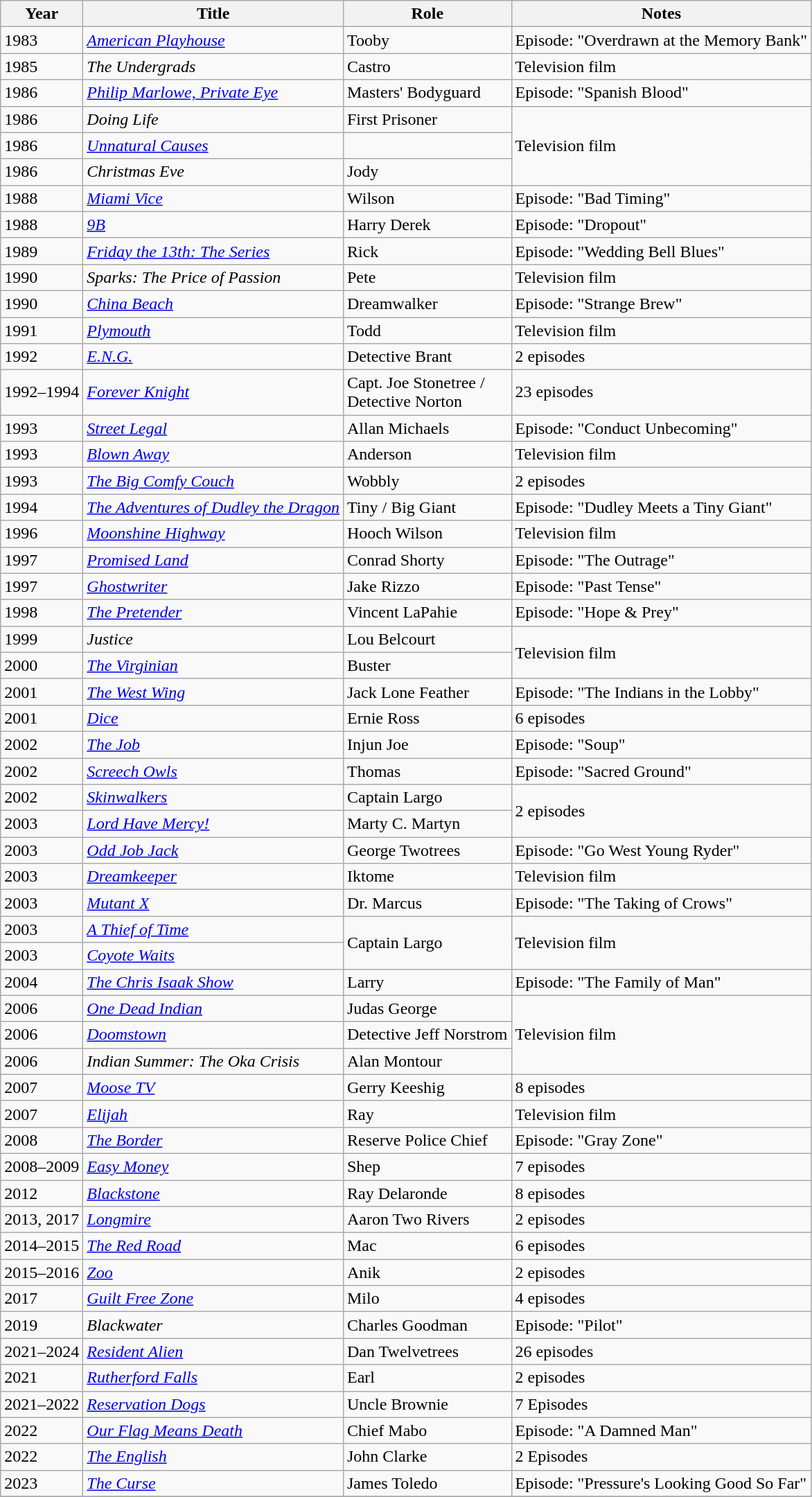<table class="wikitable sortable">
<tr>
<th>Year</th>
<th>Title</th>
<th>Role</th>
<th class="unsortable">Notes</th>
</tr>
<tr>
<td>1983</td>
<td><em><a href='#'>American Playhouse</a></em></td>
<td>Tooby</td>
<td>Episode: "Overdrawn at the Memory Bank"</td>
</tr>
<tr>
<td>1985</td>
<td data-sort-value="Undergrads, The"><em>The Undergrads</em></td>
<td>Castro</td>
<td>Television film</td>
</tr>
<tr>
<td>1986</td>
<td><em><a href='#'>Philip Marlowe, Private Eye</a></em></td>
<td>Masters' Bodyguard</td>
<td>Episode: "Spanish Blood"</td>
</tr>
<tr>
<td>1986</td>
<td><em>Doing Life</em></td>
<td>First Prisoner</td>
<td rowspan="3">Television film</td>
</tr>
<tr>
<td>1986</td>
<td><a href='#'><em>Unnatural Causes</em></a></td>
<td></td>
</tr>
<tr>
<td>1986</td>
<td><em>Christmas Eve</em></td>
<td>Jody</td>
</tr>
<tr>
<td>1988</td>
<td><em><a href='#'>Miami Vice</a></em></td>
<td>Wilson</td>
<td>Episode: "Bad Timing"</td>
</tr>
<tr>
<td>1988</td>
<td><a href='#'><em>9B</em></a></td>
<td>Harry Derek</td>
<td>Episode: "Dropout"</td>
</tr>
<tr>
<td>1989</td>
<td><em><a href='#'>Friday the 13th: The Series</a></em></td>
<td>Rick</td>
<td>Episode: "Wedding Bell Blues"</td>
</tr>
<tr>
<td>1990</td>
<td><em>Sparks: The Price of Passion</em></td>
<td>Pete</td>
<td>Television film</td>
</tr>
<tr>
<td>1990</td>
<td><em><a href='#'>China Beach</a></em></td>
<td>Dreamwalker</td>
<td>Episode: "Strange Brew"</td>
</tr>
<tr>
<td>1991</td>
<td><a href='#'><em>Plymouth</em></a></td>
<td>Todd</td>
<td>Television film</td>
</tr>
<tr>
<td>1992</td>
<td><em><a href='#'>E.N.G.</a></em></td>
<td>Detective Brant</td>
<td>2 episodes</td>
</tr>
<tr>
<td>1992–1994</td>
<td><em><a href='#'>Forever Knight</a></em></td>
<td>Capt. Joe Stonetree /<br>Detective Norton</td>
<td>23 episodes</td>
</tr>
<tr>
<td>1993</td>
<td><a href='#'><em>Street Legal</em></a></td>
<td>Allan Michaels</td>
<td>Episode: "Conduct Unbecoming"</td>
</tr>
<tr>
<td>1993</td>
<td><a href='#'><em>Blown Away</em></a></td>
<td>Anderson</td>
<td>Television film</td>
</tr>
<tr>
<td>1993</td>
<td data-sort-value="Big Comfy Couch, The"><em><a href='#'>The Big Comfy Couch</a></em></td>
<td>Wobbly</td>
<td>2 episodes</td>
</tr>
<tr>
<td>1994</td>
<td data-sort-value="Adventures of Dudley the Dragon, The"><em><a href='#'>The Adventures of Dudley the Dragon</a></em></td>
<td>Tiny / Big Giant</td>
<td>Episode: "Dudley Meets a Tiny Giant"</td>
</tr>
<tr>
<td>1996</td>
<td><em><a href='#'>Moonshine Highway</a></em></td>
<td>Hooch Wilson</td>
<td>Television film</td>
</tr>
<tr>
<td>1997</td>
<td><a href='#'><em>Promised Land</em></a></td>
<td>Conrad Shorty</td>
<td>Episode: "The Outrage"</td>
</tr>
<tr>
<td>1997</td>
<td><a href='#'><em>Ghostwriter</em></a></td>
<td>Jake Rizzo</td>
<td>Episode: "Past Tense"</td>
</tr>
<tr>
<td>1998</td>
<td data-sort-value="Pretender, The"><a href='#'><em>The Pretender</em></a></td>
<td>Vincent LaPahie</td>
<td>Episode: "Hope & Prey"</td>
</tr>
<tr>
<td>1999</td>
<td><em>Justice</em></td>
<td>Lou Belcourt</td>
<td rowspan="2">Television film</td>
</tr>
<tr>
<td>2000</td>
<td data-sort-value="Virginian, The"><a href='#'><em>The Virginian</em></a></td>
<td>Buster</td>
</tr>
<tr>
<td>2001</td>
<td data-sort-value="West Wing, The"><em><a href='#'>The West Wing</a></em></td>
<td>Jack Lone Feather</td>
<td>Episode: "The Indians in the Lobby"</td>
</tr>
<tr>
<td>2001</td>
<td><a href='#'><em>Dice</em></a></td>
<td>Ernie Ross</td>
<td>6 episodes</td>
</tr>
<tr>
<td>2002</td>
<td data-sort-value="Job, The"><a href='#'><em>The Job</em></a></td>
<td>Injun Joe</td>
<td>Episode: "Soup"</td>
</tr>
<tr>
<td>2002</td>
<td><em><a href='#'>Screech Owls</a></em></td>
<td>Thomas</td>
<td>Episode: "Sacred Ground"</td>
</tr>
<tr>
<td>2002</td>
<td><a href='#'><em>Skinwalkers</em></a></td>
<td>Captain Largo</td>
<td rowspan="2">2 episodes</td>
</tr>
<tr>
<td>2003</td>
<td><em><a href='#'>Lord Have Mercy!</a></em></td>
<td>Marty C. Martyn</td>
</tr>
<tr>
<td>2003</td>
<td><em><a href='#'>Odd Job Jack</a></em></td>
<td>George Twotrees</td>
<td>Episode: "Go West Young Ryder"</td>
</tr>
<tr>
<td>2003</td>
<td><em><a href='#'>Dreamkeeper</a></em></td>
<td>Iktome</td>
<td>Television film</td>
</tr>
<tr>
<td>2003</td>
<td><a href='#'><em>Mutant X</em></a></td>
<td>Dr. Marcus</td>
<td>Episode: "The Taking of Crows"</td>
</tr>
<tr>
<td>2003</td>
<td data-sort-value="Thief of Time, A"><em><a href='#'>A Thief of Time</a></em></td>
<td rowspan="2">Captain Largo</td>
<td rowspan="2">Television film</td>
</tr>
<tr>
<td>2003</td>
<td><em><a href='#'>Coyote Waits</a></em></td>
</tr>
<tr>
<td>2004</td>
<td data-sort-value="Chris Isaak Show, The"><em><a href='#'>The Chris Isaak Show</a></em></td>
<td>Larry</td>
<td>Episode: "The Family of Man"</td>
</tr>
<tr>
<td>2006</td>
<td><em><a href='#'>One Dead Indian</a></em></td>
<td>Judas George</td>
<td rowspan="3">Television film</td>
</tr>
<tr>
<td>2006</td>
<td><em><a href='#'>Doomstown</a></em></td>
<td>Detective Jeff Norstrom</td>
</tr>
<tr>
<td>2006</td>
<td><em>Indian Summer: The Oka Crisis</em></td>
<td>Alan Montour</td>
</tr>
<tr>
<td>2007</td>
<td><em><a href='#'>Moose TV</a></em></td>
<td>Gerry Keeshig</td>
<td>8 episodes</td>
</tr>
<tr>
<td>2007</td>
<td><em><a href='#'>Elijah</a></em></td>
<td>Ray</td>
<td>Television film</td>
</tr>
<tr>
<td>2008</td>
<td data-sort-value="Border, The"><a href='#'><em>The Border</em></a></td>
<td>Reserve Police Chief</td>
<td>Episode: "Gray Zone"</td>
</tr>
<tr>
<td>2008–2009</td>
<td><a href='#'><em>Easy Money</em></a></td>
<td>Shep</td>
<td>7 episodes</td>
</tr>
<tr>
<td>2012</td>
<td><a href='#'><em>Blackstone</em></a></td>
<td>Ray Delaronde</td>
<td>8 episodes</td>
</tr>
<tr>
<td>2013, 2017</td>
<td><a href='#'><em>Longmire</em></a></td>
<td>Aaron Two Rivers</td>
<td>2 episodes</td>
</tr>
<tr>
<td>2014–2015</td>
<td data-sort-value="Red Road, The"><a href='#'><em>The Red Road</em></a></td>
<td>Mac</td>
<td>6 episodes</td>
</tr>
<tr>
<td>2015–2016</td>
<td><a href='#'><em>Zoo</em></a></td>
<td>Anik</td>
<td>2 episodes</td>
</tr>
<tr>
<td>2017</td>
<td><em><a href='#'>Guilt Free Zone</a></em></td>
<td>Milo</td>
<td>4 episodes</td>
</tr>
<tr>
<td>2019</td>
<td><em>Blackwater</em></td>
<td>Charles Goodman</td>
<td>Episode: "Pilot"</td>
</tr>
<tr>
<td>2021–2024</td>
<td><a href='#'><em>Resident Alien</em></a></td>
<td>Dan Twelvetrees</td>
<td>26 episodes</td>
</tr>
<tr>
<td>2021</td>
<td><em><a href='#'>Rutherford Falls</a></em></td>
<td>Earl</td>
<td>2 episodes</td>
</tr>
<tr>
<td>2021–2022</td>
<td><em><a href='#'>Reservation Dogs</a></em></td>
<td>Uncle Brownie</td>
<td>7 Episodes</td>
</tr>
<tr>
<td>2022</td>
<td><em><a href='#'>Our Flag Means Death</a></em></td>
<td>Chief Mabo</td>
<td>Episode: "A Damned Man"</td>
</tr>
<tr>
<td>2022</td>
<td data-sort-value="English, The"><em><a href='#'>The English</a></em></td>
<td>John Clarke</td>
<td>2 Episodes</td>
</tr>
<tr>
<td>2023</td>
<td data-sort-value="Curse, The"><em><a href='#'>The Curse</a></em></td>
<td>James Toledo</td>
<td>Episode: "Pressure's Looking Good So Far"</td>
</tr>
<tr>
</tr>
</table>
